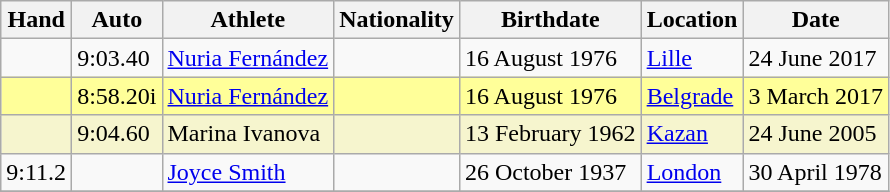<table class="wikitable">
<tr>
<th>Hand</th>
<th>Auto</th>
<th>Athlete</th>
<th>Nationality</th>
<th>Birthdate</th>
<th>Location</th>
<th>Date</th>
</tr>
<tr>
<td></td>
<td>9:03.40</td>
<td><a href='#'>Nuria Fernández</a></td>
<td></td>
<td>16 August 1976</td>
<td><a href='#'>Lille</a></td>
<td>24 June 2017</td>
</tr>
<tr style="background:#ff9;">
<td></td>
<td>8:58.20i</td>
<td><a href='#'>Nuria Fernández</a></td>
<td></td>
<td>16 August 1976</td>
<td><a href='#'>Belgrade</a></td>
<td>3 March 2017</td>
</tr>
<tr bgcolor=#f6F5CE>
<td></td>
<td>9:04.60</td>
<td>Marina Ivanova</td>
<td></td>
<td>13 February 1962</td>
<td><a href='#'>Kazan</a></td>
<td>24 June 2005</td>
</tr>
<tr>
<td>9:11.2</td>
<td></td>
<td><a href='#'>Joyce Smith</a></td>
<td></td>
<td>26 October 1937</td>
<td><a href='#'>London</a></td>
<td>30 April 1978</td>
</tr>
<tr>
</tr>
</table>
